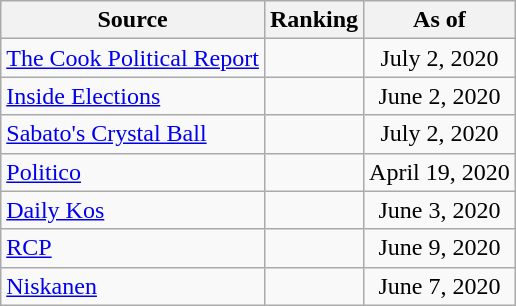<table class="wikitable" style="text-align:center">
<tr>
<th>Source</th>
<th>Ranking</th>
<th>As of</th>
</tr>
<tr>
<td align="left"><a href='#'>The Cook Political Report</a></td>
<td></td>
<td>July 2, 2020</td>
</tr>
<tr>
<td align="left"><a href='#'>Inside Elections</a></td>
<td></td>
<td>June 2, 2020</td>
</tr>
<tr>
<td align="left"><a href='#'>Sabato's Crystal Ball</a></td>
<td></td>
<td>July 2, 2020</td>
</tr>
<tr>
<td align="left"><a href='#'>Politico</a></td>
<td></td>
<td>April 19, 2020</td>
</tr>
<tr>
<td align="left"><a href='#'>Daily Kos</a></td>
<td></td>
<td>June 3, 2020</td>
</tr>
<tr>
<td align="left"><a href='#'>RCP</a></td>
<td></td>
<td>June 9, 2020</td>
</tr>
<tr>
<td align="left"><a href='#'>Niskanen</a></td>
<td></td>
<td>June 7, 2020</td>
</tr>
</table>
